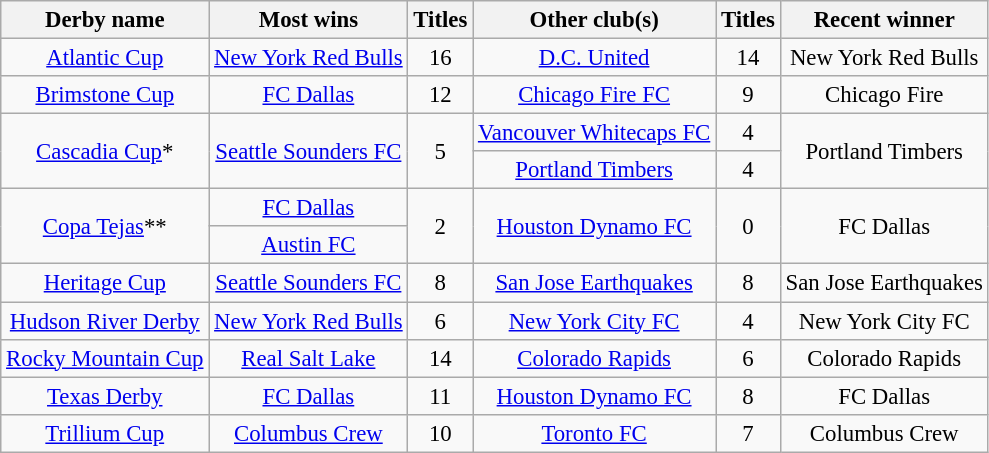<table class="wikitable sortable" style="text-align:center;font-size:95%;">
<tr>
<th>Derby name</th>
<th>Most wins</th>
<th>Titles</th>
<th>Other club(s)</th>
<th>Titles</th>
<th>Recent winner</th>
</tr>
<tr>
<td><a href='#'>Atlantic Cup</a></td>
<td><a href='#'>New York Red Bulls</a></td>
<td>16</td>
<td><a href='#'>D.C. United</a></td>
<td>14</td>
<td>New York Red Bulls</td>
</tr>
<tr>
<td><a href='#'>Brimstone Cup</a></td>
<td><a href='#'>FC Dallas</a></td>
<td>12</td>
<td><a href='#'>Chicago Fire FC</a></td>
<td>9</td>
<td>Chicago Fire</td>
</tr>
<tr>
<td rowspan="2"><a href='#'>Cascadia Cup</a>*</td>
<td rowspan="2"><a href='#'>Seattle Sounders FC</a></td>
<td rowspan="2">5</td>
<td><a href='#'>Vancouver Whitecaps FC</a></td>
<td>4</td>
<td rowspan="2">Portland Timbers</td>
</tr>
<tr>
<td><a href='#'>Portland Timbers</a></td>
<td>4</td>
</tr>
<tr>
<td rowspan="2"><a href='#'>Copa Tejas</a>**</td>
<td><a href='#'>FC Dallas</a></td>
<td rowspan="2">2</td>
<td rowspan="2"><a href='#'>Houston Dynamo FC</a></td>
<td rowspan="2">0</td>
<td rowspan="2">FC Dallas</td>
</tr>
<tr>
<td><a href='#'>Austin FC</a></td>
</tr>
<tr>
<td><a href='#'>Heritage Cup</a></td>
<td><a href='#'>Seattle Sounders FC</a></td>
<td>8</td>
<td><a href='#'>San Jose Earthquakes</a></td>
<td>8</td>
<td>San Jose Earthquakes</td>
</tr>
<tr>
<td><a href='#'>Hudson River Derby</a></td>
<td><a href='#'>New York Red Bulls</a></td>
<td>6</td>
<td><a href='#'>New York City FC</a></td>
<td>4</td>
<td>New York City FC</td>
</tr>
<tr>
<td><a href='#'>Rocky Mountain Cup</a></td>
<td><a href='#'>Real Salt Lake</a></td>
<td>14</td>
<td><a href='#'>Colorado Rapids</a></td>
<td>6</td>
<td>Colorado Rapids</td>
</tr>
<tr>
<td><a href='#'>Texas Derby</a></td>
<td><a href='#'>FC Dallas</a></td>
<td>11</td>
<td><a href='#'>Houston Dynamo FC</a></td>
<td>8</td>
<td>FC Dallas</td>
</tr>
<tr>
<td><a href='#'>Trillium Cup</a></td>
<td><a href='#'>Columbus Crew</a></td>
<td>10</td>
<td><a href='#'>Toronto FC</a></td>
<td>7</td>
<td>Columbus Crew</td>
</tr>
</table>
